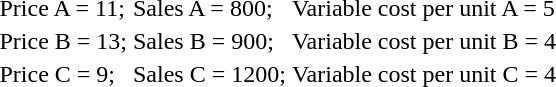<table>
<tr>
<td>Price A = 11;</td>
<td>Sales A = 800;</td>
<td>Variable cost per unit A = 5</td>
</tr>
<tr>
<td>Price B = 13;</td>
<td>Sales B = 900;</td>
<td>Variable cost per unit B = 4</td>
</tr>
<tr>
<td>Price C = 9;</td>
<td>Sales C = 1200;</td>
<td>Variable cost per unit C = 4</td>
</tr>
</table>
